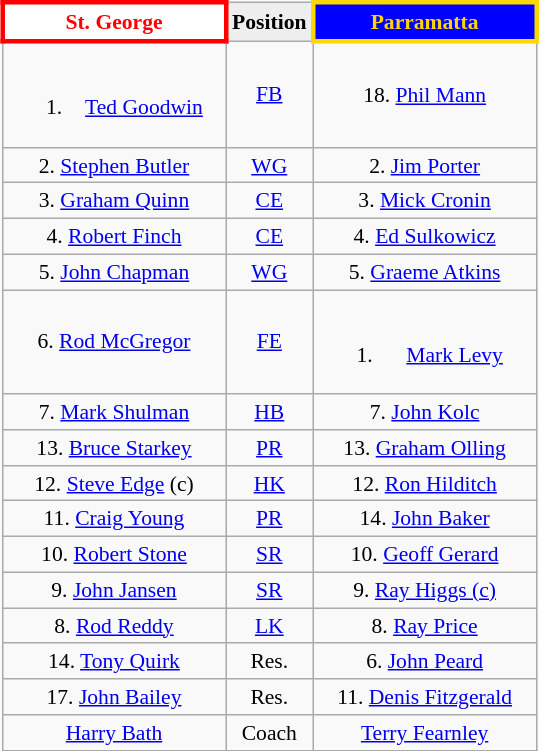<table align="right" class="wikitable" style="font-size:90%; margin-left:1em">
<tr bgcolor="#FF0033">
<th style="width:140px; border:3px solid red; background: white; color: red">St. George</th>
<th style="width:40px; text-align:center; background:#eee; color:black;">Position</th>
<th style="width:140px; border:3px solid gold; background: blue; color: gold">Parramatta</th>
</tr>
<tr align=center>
<td><br><ol><li><a href='#'>Ted Goodwin</a></li></ol></td>
<td><a href='#'>FB</a></td>
<td>18. <a href='#'>Phil Mann</a></td>
</tr>
<tr align=center>
<td>2. <a href='#'>Stephen Butler</a></td>
<td><a href='#'>WG</a></td>
<td>2. <a href='#'>Jim Porter</a></td>
</tr>
<tr align=center>
<td>3. <a href='#'>Graham Quinn</a></td>
<td><a href='#'>CE</a></td>
<td>3. <a href='#'>Mick Cronin</a></td>
</tr>
<tr align=center>
<td>4. <a href='#'>Robert Finch</a></td>
<td><a href='#'>CE</a></td>
<td>4. <a href='#'>Ed Sulkowicz</a></td>
</tr>
<tr align=center>
<td>5. <a href='#'>John Chapman</a></td>
<td><a href='#'>WG</a></td>
<td>5. <a href='#'>Graeme Atkins</a></td>
</tr>
<tr align=center>
<td>6. <a href='#'>Rod McGregor</a></td>
<td><a href='#'>FE</a></td>
<td><br><ol><li><a href='#'>Mark Levy</a></li></ol></td>
</tr>
<tr align=center>
<td>7. <a href='#'>Mark Shulman</a></td>
<td><a href='#'>HB</a></td>
<td>7. <a href='#'>John Kolc</a></td>
</tr>
<tr align=center>
<td>13. <a href='#'>Bruce Starkey</a></td>
<td><a href='#'>PR</a></td>
<td>13. <a href='#'>Graham Olling</a></td>
</tr>
<tr align=center>
<td>12. <a href='#'>Steve Edge</a> (c)</td>
<td><a href='#'>HK</a></td>
<td>12. <a href='#'>Ron Hilditch</a></td>
</tr>
<tr align=center>
<td>11. <a href='#'>Craig Young</a></td>
<td><a href='#'>PR</a></td>
<td>14. <a href='#'>John Baker</a></td>
</tr>
<tr align=center>
<td>10. <a href='#'>Robert Stone</a></td>
<td><a href='#'>SR</a></td>
<td>10. <a href='#'>Geoff Gerard</a></td>
</tr>
<tr align=center>
<td>9. <a href='#'>John Jansen</a></td>
<td><a href='#'>SR</a></td>
<td>9. <a href='#'>Ray Higgs (c)</a></td>
</tr>
<tr align=center>
<td>8. <a href='#'>Rod Reddy</a></td>
<td><a href='#'>LK</a></td>
<td>8. <a href='#'>Ray Price</a></td>
</tr>
<tr align=center>
<td>14. <a href='#'>Tony Quirk</a></td>
<td>Res.</td>
<td>6. <a href='#'>John Peard</a></td>
</tr>
<tr align=center>
<td>17. <a href='#'>John Bailey</a></td>
<td>Res.</td>
<td>11. <a href='#'>Denis Fitzgerald</a></td>
</tr>
<tr align=center>
<td><a href='#'>Harry Bath</a></td>
<td>Coach</td>
<td><a href='#'>Terry Fearnley</a></td>
</tr>
<tr>
</tr>
</table>
